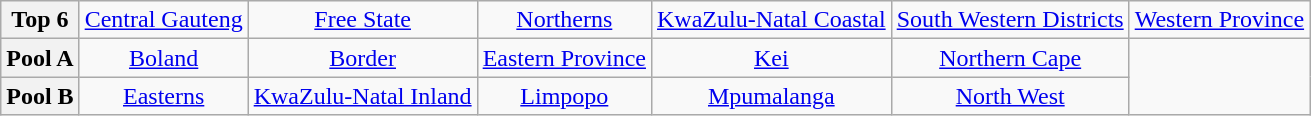<table class="wikitable" style="text-align: center" style="font-size: 95%; border: 1px #aaaaaa solid; border-collapse: collapse; clear:center;">
<tr>
<th>Top 6</th>
<td><a href='#'>Central Gauteng</a></td>
<td><a href='#'>Free State</a></td>
<td><a href='#'>Northerns</a></td>
<td><a href='#'>KwaZulu-Natal Coastal</a></td>
<td><a href='#'>South Western Districts</a></td>
<td><a href='#'>Western Province</a></td>
</tr>
<tr>
<th>Pool A</th>
<td><a href='#'>Boland</a></td>
<td><a href='#'>Border</a></td>
<td><a href='#'>Eastern Province</a></td>
<td><a href='#'>Kei</a></td>
<td><a href='#'>Northern Cape</a></td>
</tr>
<tr>
<th>Pool B</th>
<td><a href='#'>Easterns</a></td>
<td><a href='#'>KwaZulu-Natal Inland</a></td>
<td><a href='#'>Limpopo</a></td>
<td><a href='#'>Mpumalanga</a></td>
<td><a href='#'>North West</a></td>
</tr>
</table>
